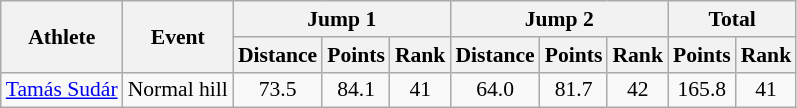<table class="wikitable" style="font-size:90%">
<tr>
<th rowspan="2">Athlete</th>
<th rowspan="2">Event</th>
<th colspan="3">Jump 1</th>
<th colspan="3">Jump 2</th>
<th colspan="2">Total</th>
</tr>
<tr>
<th>Distance</th>
<th>Points</th>
<th>Rank</th>
<th>Distance</th>
<th>Points</th>
<th>Rank</th>
<th>Points</th>
<th>Rank</th>
</tr>
<tr>
<td><a href='#'>Tamás Sudár</a></td>
<td>Normal hill</td>
<td align="center">73.5</td>
<td align="center">84.1</td>
<td align="center">41</td>
<td align="center">64.0</td>
<td align="center">81.7</td>
<td align="center">42</td>
<td align="center">165.8</td>
<td align="center">41</td>
</tr>
</table>
